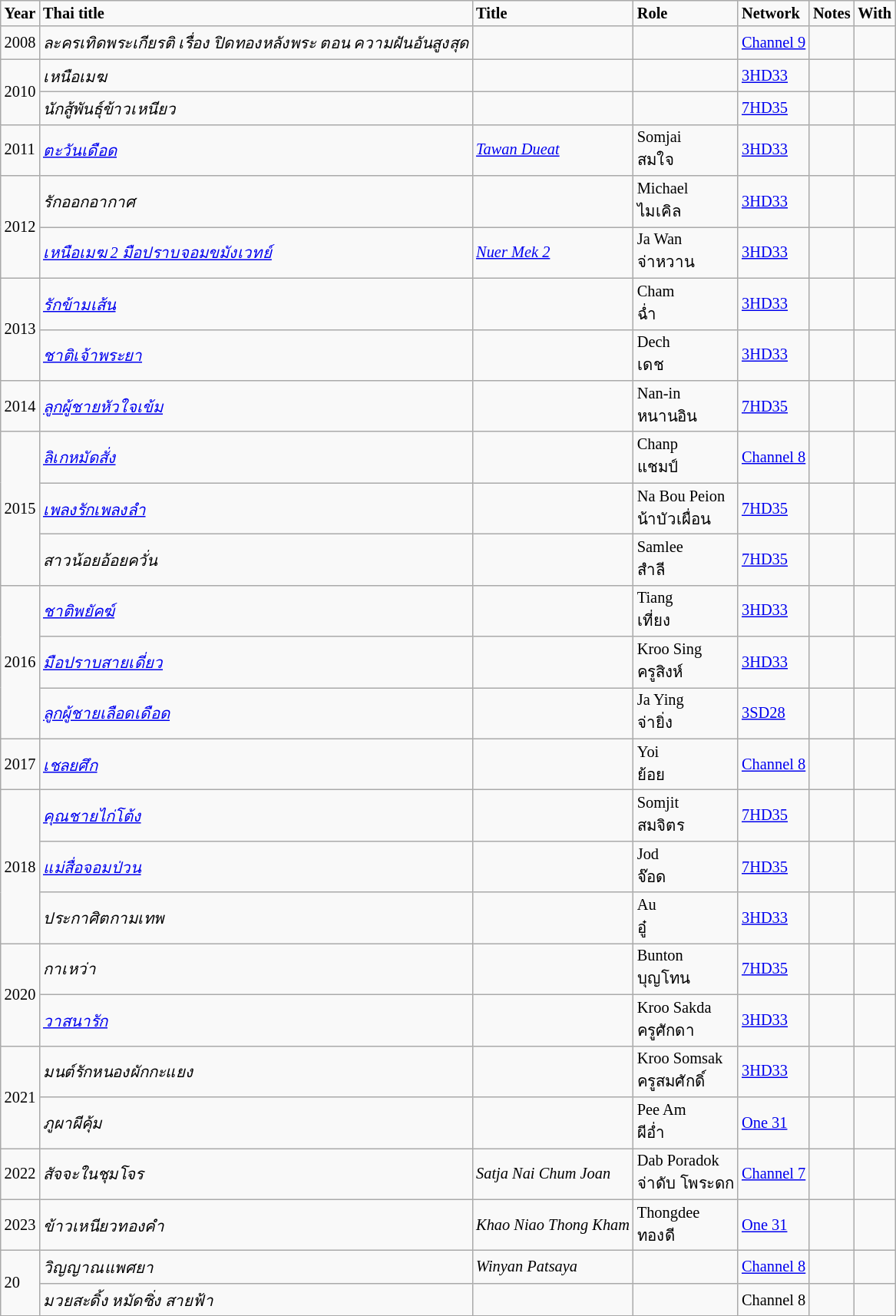<table class="wikitable" style="font-size: 85%;">
<tr>
<td><strong>Year</strong></td>
<td><strong>Thai title</strong></td>
<td><strong>Title</strong></td>
<td><strong>Role</strong></td>
<td><strong>Network</strong></td>
<td><strong>Notes</strong></td>
<td><strong>With</strong></td>
</tr>
<tr>
<td rowspan="1">2008</td>
<td><em>ละครเทิดพระเกียรติ เรื่อง ปิดทองหลังพระ ตอน ความฝันอันสูงสุด</em></td>
<td><em> </em></td>
<td></td>
<td><a href='#'>Channel 9</a></td>
<td></td>
<td></td>
</tr>
<tr>
<td rowspan="2">2010</td>
<td><em>เหนือเมฆ</em></td>
<td><em> </em></td>
<td></td>
<td><a href='#'>3HD33</a></td>
<td></td>
<td></td>
</tr>
<tr>
<td><em>นักสู้พันธุ์ข้าวเหนียว</em></td>
<td><em> </em></td>
<td></td>
<td><a href='#'>7HD35</a></td>
<td></td>
<td></td>
</tr>
<tr>
<td rowspan="1">2011</td>
<td><em><a href='#'>ตะวันเดือด</a></em></td>
<td><em><a href='#'>Tawan Dueat</a></em></td>
<td>Somjai <br> สมใจ</td>
<td><a href='#'>3HD33</a></td>
<td></td>
<td></td>
</tr>
<tr>
<td rowspan="2">2012</td>
<td><em>รักออกอากาศ </em></td>
<td><em> </em></td>
<td>Michael <br> ไมเคิล</td>
<td><a href='#'>3HD33</a></td>
<td></td>
<td></td>
</tr>
<tr>
<td><em><a href='#'>เหนือเมฆ 2 มือปราบจอมขมังเวทย์</a></em></td>
<td><em><a href='#'>Nuer Mek 2</a></em></td>
<td>Ja Wan <br> จ่าหวาน</td>
<td><a href='#'>3HD33</a></td>
<td></td>
<td></td>
</tr>
<tr>
<td rowspan="2">2013</td>
<td><em><a href='#'>รักข้ามเส้น</a></em></td>
<td><em> </em></td>
<td>Cham <br> ฉ่ำ</td>
<td><a href='#'>3HD33</a></td>
<td></td>
<td></td>
</tr>
<tr>
<td><em><a href='#'>ชาติเจ้าพระยา</a></em></td>
<td><em> </em></td>
<td>Dech <br> เดช</td>
<td><a href='#'>3HD33</a></td>
<td></td>
<td></td>
</tr>
<tr>
<td rowspan="1">2014</td>
<td><em><a href='#'>ลูกผู้ชายหัวใจเข้ม</a></em></td>
<td><em> </em></td>
<td>Nan-in <br> หนานอิน</td>
<td><a href='#'>7HD35</a></td>
<td></td>
<td></td>
</tr>
<tr>
<td rowspan="3">2015</td>
<td><em><a href='#'>ลิเกหมัดสั่ง</a></em></td>
<td><em> </em></td>
<td>Chanp <br> แชมป์</td>
<td><a href='#'>Channel 8</a></td>
<td></td>
<td></td>
</tr>
<tr>
<td><em><a href='#'>เพลงรักเพลงลำ</a></em></td>
<td><em> </em></td>
<td>Na Bou Peion <br> น้าบัวเผื่อน</td>
<td><a href='#'>7HD35</a></td>
<td></td>
<td></td>
</tr>
<tr>
<td><em>สาวน้อยอ้อยควั่น </em></td>
<td><em> </em></td>
<td>Samlee <br> สำลี</td>
<td><a href='#'>7HD35</a></td>
<td></td>
<td></td>
</tr>
<tr>
<td rowspan="3">2016</td>
<td><em><a href='#'>ชาติพยัคฆ์</a></em></td>
<td><em> </em></td>
<td>Tiang <br> เที่ยง</td>
<td><a href='#'>3HD33</a></td>
<td></td>
<td></td>
</tr>
<tr>
<td><em><a href='#'>มือปราบสายเดี่ยว</a></em></td>
<td><em> </em></td>
<td>Kroo Sing <br> ครูสิงห์</td>
<td><a href='#'>3HD33</a></td>
<td></td>
<td></td>
</tr>
<tr>
<td><em><a href='#'>ลูกผู้ชายเลือดเดือด</a></em></td>
<td><em> </em></td>
<td>Ja Ying <br> จ่ายิ่ง</td>
<td><a href='#'>3SD28</a></td>
<td></td>
<td></td>
</tr>
<tr>
<td rowspan="1">2017</td>
<td><em><a href='#'>เชลยศึก</a></em></td>
<td><em> </em></td>
<td>Yoi <br> ย้อย</td>
<td><a href='#'>Channel 8</a></td>
<td></td>
<td></td>
</tr>
<tr>
<td rowspan="3">2018</td>
<td><em><a href='#'>คุณชายไก่โต้ง</a></em></td>
<td><em> </em></td>
<td>Somjit <br> สมจิตร</td>
<td><a href='#'>7HD35</a></td>
<td></td>
<td></td>
</tr>
<tr>
<td><em><a href='#'>แม่สื่อจอมป่วน</a></em></td>
<td><em> </em></td>
<td>Jod <br> จ๊อด</td>
<td><a href='#'>7HD35</a></td>
<td></td>
<td></td>
</tr>
<tr>
<td><em>ประกาศิตกามเทพ</em></td>
<td><em> </em></td>
<td>Au <br> อู๋</td>
<td><a href='#'>3HD33</a></td>
<td></td>
<td></td>
</tr>
<tr>
<td rowspan="2">2020</td>
<td><em>กาเหว่า</em></td>
<td><em> </em></td>
<td>Bunton <br> บุญโทน</td>
<td><a href='#'>7HD35</a></td>
<td></td>
<td></td>
</tr>
<tr>
<td><em><a href='#'>วาสนารัก</a></em></td>
<td><em> </em></td>
<td>Kroo Sakda <br> ครูศักดา</td>
<td><a href='#'>3HD33</a></td>
<td></td>
<td></td>
</tr>
<tr>
<td rowspan="2">2021</td>
<td><em>มนต์รักหนองผักกะแยง</em></td>
<td><em> </em></td>
<td>Kroo Somsak <br> ครูสมศักดิ์</td>
<td><a href='#'>3HD33</a></td>
<td></td>
<td></td>
</tr>
<tr>
<td><em>ภูผาผีคุ้ม</em></td>
<td><em> </em></td>
<td>Pee Am <br> ผีอ่ำ</td>
<td><a href='#'>One 31</a></td>
<td></td>
<td></td>
</tr>
<tr>
<td rowspan="1">2022</td>
<td><em>สัจจะในชุมโจร</em></td>
<td><em>Satja Nai Chum Joan</em></td>
<td>Dab Poradok <br> จ่าดับ โพระดก</td>
<td><a href='#'>Channel 7</a></td>
<td></td>
<td></td>
</tr>
<tr>
<td rowspan="1">2023</td>
<td><em>ข้าวเหนียวทองคำ</em></td>
<td><em>Khao Niao Thong Kham</em></td>
<td>Thongdee <br> ทองดี</td>
<td><a href='#'>One 31</a></td>
<td></td>
<td></td>
</tr>
<tr>
<td rowspan="2">20</td>
<td><em>วิญญาณแพศยา</em></td>
<td><em>Winyan Patsaya</em></td>
<td><br></td>
<td><a href='#'>Channel 8</a></td>
<td></td>
<td></td>
</tr>
<tr>
<td><em>มวยสะดิ้ง หมัดซิ่ง สายฟ้า</em></td>
<td><em> </em></td>
<td><br></td>
<td>Channel 8</td>
<td></td>
<td></td>
</tr>
<tr>
</tr>
</table>
